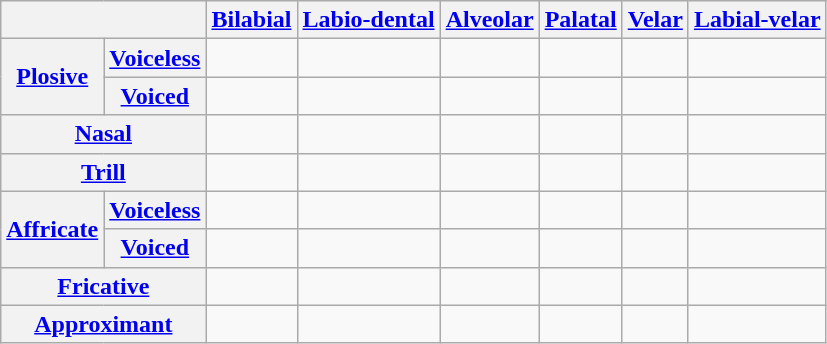<table class=wikitable style=text-align:center>
<tr>
<th colspan=2></th>
<th><a href='#'>Bilabial</a></th>
<th><a href='#'>Labio-dental</a></th>
<th><a href='#'>Alveolar</a></th>
<th><a href='#'>Palatal</a></th>
<th><a href='#'>Velar</a></th>
<th><a href='#'>Labial-velar</a></th>
</tr>
<tr>
<th rowspan=2><a href='#'>Plosive</a></th>
<th><a href='#'>Voiceless</a></th>
<td></td>
<td></td>
<td></td>
<td></td>
<td></td>
<td></td>
</tr>
<tr>
<th><a href='#'>Voiced</a></th>
<td></td>
<td></td>
<td></td>
<td></td>
<td></td>
<td></td>
</tr>
<tr>
<th colspan=2><a href='#'>Nasal</a></th>
<td></td>
<td></td>
<td></td>
<td></td>
<td></td>
<td></td>
</tr>
<tr>
<th colspan=2><a href='#'>Trill</a></th>
<td></td>
<td></td>
<td></td>
<td></td>
<td></td>
<td></td>
</tr>
<tr>
<th rowspan=2><a href='#'>Affricate</a></th>
<th><a href='#'>Voiceless</a></th>
<td></td>
<td></td>
<td></td>
<td></td>
<td></td>
<td></td>
</tr>
<tr>
<th><a href='#'>Voiced</a></th>
<td></td>
<td></td>
<td></td>
<td></td>
<td></td>
<td></td>
</tr>
<tr>
<th colspan=2><a href='#'>Fricative</a></th>
<td></td>
<td></td>
<td></td>
<td></td>
<td></td>
<td></td>
</tr>
<tr>
<th colspan=2><a href='#'>Approximant</a></th>
<td></td>
<td></td>
<td></td>
<td></td>
<td></td>
<td></td>
</tr>
</table>
